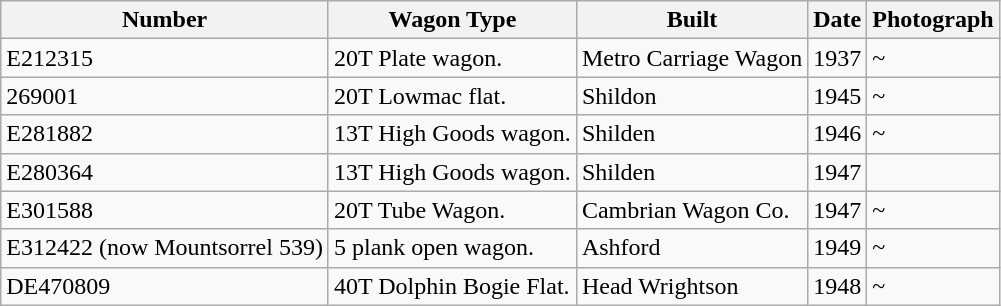<table class="wikitable">
<tr>
<th>Number</th>
<th>Wagon Type</th>
<th>Built</th>
<th>Date</th>
<th>Photograph</th>
</tr>
<tr>
<td>E212315</td>
<td>20T Plate wagon.</td>
<td>Metro Carriage Wagon</td>
<td>1937</td>
<td>~</td>
</tr>
<tr>
<td>269001</td>
<td>20T Lowmac flat.</td>
<td>Shildon</td>
<td>1945</td>
<td>~</td>
</tr>
<tr>
<td>E281882</td>
<td>13T High Goods wagon.</td>
<td>Shilden</td>
<td>1946</td>
<td>~</td>
</tr>
<tr>
<td>E280364</td>
<td>13T High Goods wagon.</td>
<td>Shilden</td>
<td>1947</td>
<td></td>
</tr>
<tr>
<td>E301588</td>
<td>20T Tube Wagon.</td>
<td>Cambrian Wagon Co.</td>
<td>1947</td>
<td>~</td>
</tr>
<tr>
<td>E312422 (now Mountsorrel 539)</td>
<td>5 plank open wagon.</td>
<td>Ashford</td>
<td>1949</td>
<td>~</td>
</tr>
<tr>
<td>DE470809</td>
<td>40T Dolphin Bogie Flat.</td>
<td>Head Wrightson</td>
<td>1948</td>
<td>~</td>
</tr>
</table>
